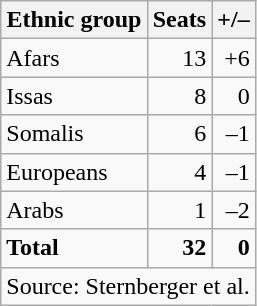<table class=wikitable style=text-align:right>
<tr>
<th>Ethnic group</th>
<th>Seats</th>
<th>+/–</th>
</tr>
<tr>
<td align=left>Afars</td>
<td>13</td>
<td>+6</td>
</tr>
<tr>
<td align=left>Issas</td>
<td>8</td>
<td>0</td>
</tr>
<tr>
<td align=left>Somalis</td>
<td>6</td>
<td>–1</td>
</tr>
<tr>
<td align=left>Europeans</td>
<td>4</td>
<td>–1</td>
</tr>
<tr>
<td align=left>Arabs</td>
<td>1</td>
<td>–2</td>
</tr>
<tr>
<td align=left><strong>Total</strong></td>
<td><strong>32</strong></td>
<td><strong>0</strong></td>
</tr>
<tr>
<td align=left colspan=3>Source: Sternberger et al.</td>
</tr>
</table>
